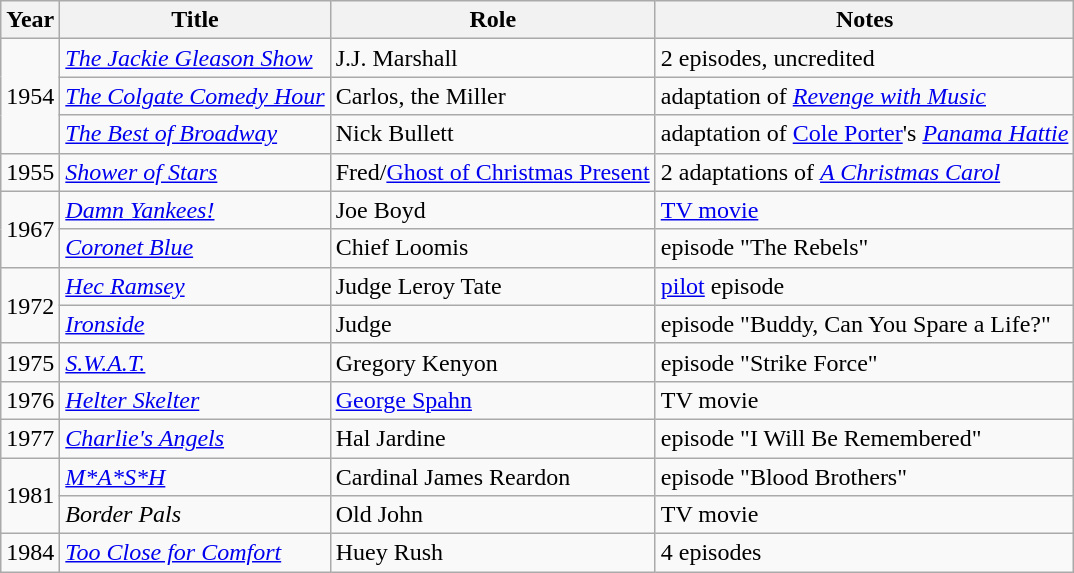<table class="wikitable">
<tr>
<th>Year</th>
<th>Title</th>
<th>Role</th>
<th>Notes</th>
</tr>
<tr>
<td rowspan="3">1954</td>
<td><em><a href='#'>The Jackie Gleason Show</a></em></td>
<td>J.J. Marshall</td>
<td>2 episodes, uncredited</td>
</tr>
<tr>
<td><em><a href='#'>The Colgate Comedy Hour</a></em></td>
<td>Carlos, the Miller</td>
<td>adaptation of <em><a href='#'>Revenge with Music</a></em></td>
</tr>
<tr>
<td><em><a href='#'>The Best of Broadway</a></em></td>
<td>Nick Bullett</td>
<td>adaptation of <a href='#'>Cole Porter</a>'s <em><a href='#'>Panama Hattie</a></em></td>
</tr>
<tr>
<td>1955</td>
<td><em><a href='#'>Shower of Stars</a></em></td>
<td>Fred/<a href='#'>Ghost of Christmas Present</a></td>
<td>2 adaptations of <em><a href='#'>A Christmas Carol</a></em></td>
</tr>
<tr>
<td rowspan="2">1967</td>
<td><em><a href='#'>Damn Yankees!</a></em></td>
<td>Joe Boyd</td>
<td><a href='#'>TV movie</a></td>
</tr>
<tr>
<td><em><a href='#'>Coronet Blue</a></em></td>
<td>Chief Loomis</td>
<td>episode "The Rebels"</td>
</tr>
<tr>
<td rowspan="2">1972</td>
<td><em><a href='#'>Hec Ramsey</a></em></td>
<td>Judge Leroy Tate</td>
<td><a href='#'>pilot</a> episode</td>
</tr>
<tr>
<td><em><a href='#'>Ironside</a></em></td>
<td>Judge</td>
<td>episode "Buddy, Can You Spare a Life?"</td>
</tr>
<tr>
<td>1975</td>
<td><em><a href='#'>S.W.A.T.</a></em></td>
<td>Gregory Kenyon</td>
<td>episode "Strike Force"</td>
</tr>
<tr>
<td>1976</td>
<td><em><a href='#'>Helter Skelter</a></em></td>
<td><a href='#'>George Spahn</a></td>
<td>TV movie</td>
</tr>
<tr>
<td>1977</td>
<td><em><a href='#'>Charlie's Angels</a></em></td>
<td>Hal Jardine</td>
<td>episode "I Will Be Remembered"</td>
</tr>
<tr>
<td rowspan="2">1981</td>
<td><em><a href='#'>M*A*S*H</a></em></td>
<td>Cardinal James Reardon</td>
<td>episode "Blood Brothers"</td>
</tr>
<tr>
<td><em>Border Pals</em></td>
<td>Old John</td>
<td>TV movie</td>
</tr>
<tr>
<td>1984</td>
<td><em><a href='#'>Too Close for Comfort</a></em></td>
<td>Huey Rush</td>
<td>4 episodes</td>
</tr>
</table>
